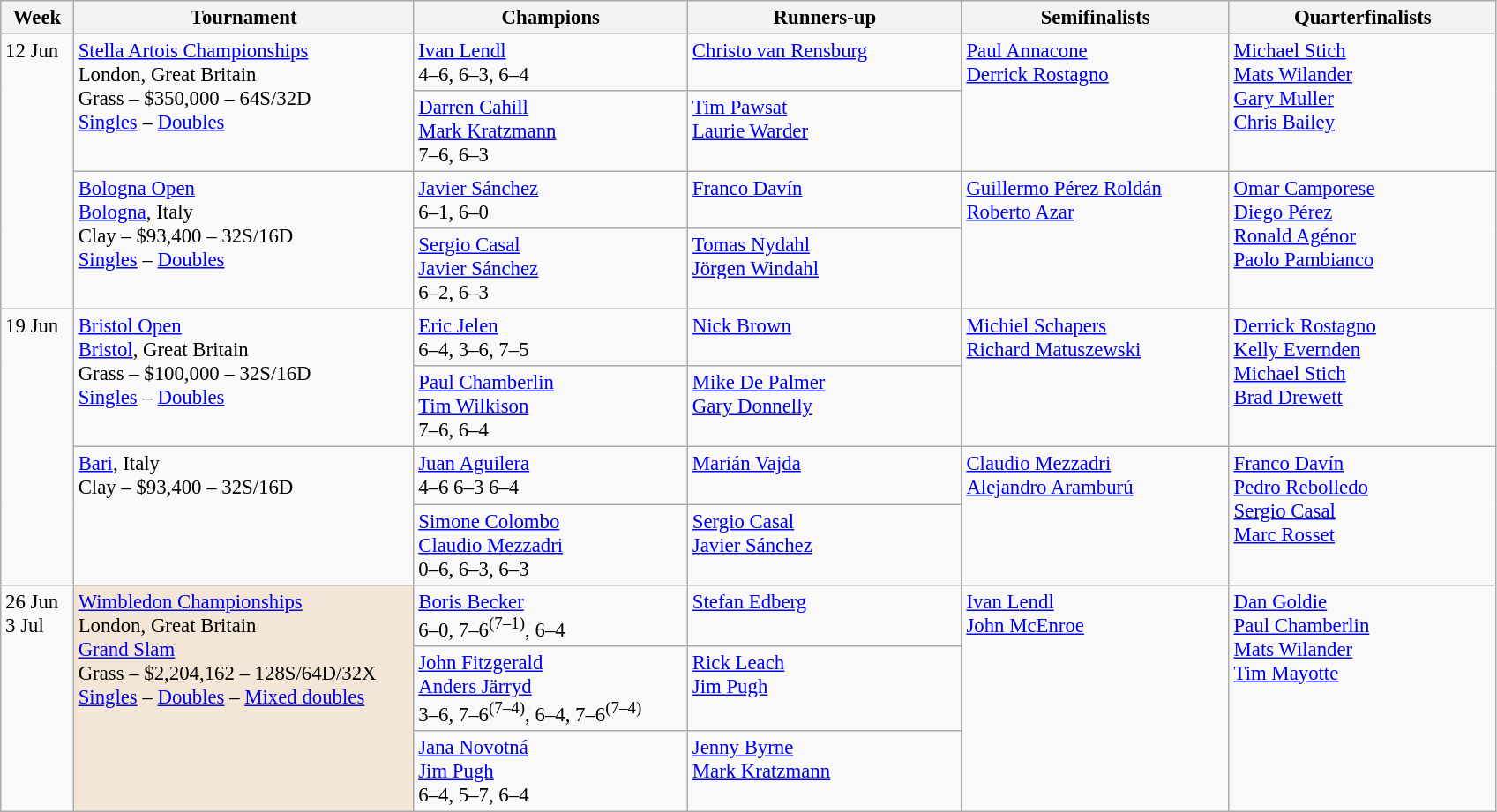<table class=wikitable style=font-size:95%>
<tr>
<th style="width:48px;">Week</th>
<th style="width:250px;">Tournament</th>
<th style="width:200px;">Champions</th>
<th style="width:200px;">Runners-up</th>
<th style="width:195px;">Semifinalists</th>
<th style="width:195px;">Quarterfinalists</th>
</tr>
<tr valign=top>
<td rowspan=4>12 Jun</td>
<td rowspan=2><a href='#'>Stella Artois Championships</a><br>London, Great Britain<br>Grass – $350,000 – 64S/32D<br><a href='#'>Singles</a> – <a href='#'>Doubles</a></td>
<td> <a href='#'>Ivan Lendl</a><br>4–6, 6–3, 6–4</td>
<td> <a href='#'>Christo van Rensburg</a></td>
<td rowspan=2> <a href='#'>Paul Annacone</a> <br>  <a href='#'>Derrick Rostagno</a></td>
<td rowspan=2> <a href='#'>Michael Stich</a> <br>  <a href='#'>Mats Wilander</a> <br>  <a href='#'>Gary Muller</a> <br>  <a href='#'>Chris Bailey</a></td>
</tr>
<tr valign=top>
<td> <a href='#'>Darren Cahill</a> <br>  <a href='#'>Mark Kratzmann</a><br> 7–6, 6–3</td>
<td> <a href='#'>Tim Pawsat</a> <br>  <a href='#'>Laurie Warder</a></td>
</tr>
<tr valign=top>
<td rowspan=2><a href='#'>Bologna Open</a> <br>  <a href='#'>Bologna</a>, Italy<br>Clay – $93,400 – 32S/16D<br><a href='#'>Singles</a> – <a href='#'>Doubles</a></td>
<td> <a href='#'>Javier Sánchez</a><br>6–1, 6–0</td>
<td> <a href='#'>Franco Davín</a></td>
<td rowspan=2> <a href='#'>Guillermo Pérez Roldán</a> <br>  <a href='#'>Roberto Azar</a></td>
<td rowspan=2> <a href='#'>Omar Camporese</a> <br>  <a href='#'>Diego Pérez</a> <br>  <a href='#'>Ronald Agénor</a> <br>  <a href='#'>Paolo Pambianco</a></td>
</tr>
<tr valign=top>
<td> <a href='#'>Sergio Casal</a> <br>  <a href='#'>Javier Sánchez</a><br> 6–2, 6–3</td>
<td> <a href='#'>Tomas Nydahl</a> <br>  <a href='#'>Jörgen Windahl</a></td>
</tr>
<tr valign=top>
<td rowspan=4>19 Jun</td>
<td rowspan=2><a href='#'>Bristol Open</a><br><a href='#'>Bristol</a>, Great Britain<br>Grass – $100,000 – 32S/16D<br><a href='#'>Singles</a> – <a href='#'>Doubles</a></td>
<td> <a href='#'>Eric Jelen</a><br>6–4, 3–6, 7–5</td>
<td> <a href='#'>Nick Brown</a></td>
<td rowspan=2> <a href='#'>Michiel Schapers</a> <br>  <a href='#'>Richard Matuszewski</a></td>
<td rowspan=2> <a href='#'>Derrick Rostagno</a> <br>  <a href='#'>Kelly Evernden</a> <br>  <a href='#'>Michael Stich</a> <br>  <a href='#'>Brad Drewett</a></td>
</tr>
<tr valign=top>
<td> <a href='#'>Paul Chamberlin</a> <br>  <a href='#'>Tim Wilkison</a><br> 7–6, 6–4</td>
<td> <a href='#'>Mike De Palmer</a> <br>  <a href='#'>Gary Donnelly</a></td>
</tr>
<tr valign=top>
<td rowspan=2><a href='#'>Bari</a>, Italy<br>Clay – $93,400 – 32S/16D</td>
<td> <a href='#'>Juan Aguilera</a><br>4–6 6–3 6–4</td>
<td> <a href='#'>Marián Vajda</a></td>
<td rowspan=2> <a href='#'>Claudio Mezzadri</a> <br>  <a href='#'>Alejandro Aramburú</a></td>
<td rowspan=2> <a href='#'>Franco Davín</a> <br>  <a href='#'>Pedro Rebolledo</a> <br>  <a href='#'>Sergio Casal</a> <br>  <a href='#'>Marc Rosset</a></td>
</tr>
<tr valign=top>
<td> <a href='#'>Simone Colombo</a> <br>  <a href='#'>Claudio Mezzadri</a><br> 0–6, 6–3, 6–3</td>
<td> <a href='#'>Sergio Casal</a> <br>  <a href='#'>Javier Sánchez</a></td>
</tr>
<tr valign=top>
<td rowspan=3>26 Jun<br>3 Jul</td>
<td bgcolor=#F3E6D7 rowspan=3><a href='#'>Wimbledon Championships</a><br> London, Great Britain<br><a href='#'>Grand Slam</a><br>Grass – $2,204,162 – 128S/64D/32X<br><a href='#'>Singles</a> – <a href='#'>Doubles</a> – <a href='#'>Mixed doubles</a></td>
<td> <a href='#'>Boris Becker</a><br>6–0, 7–6<sup>(7–1)</sup>, 6–4</td>
<td> <a href='#'>Stefan Edberg</a></td>
<td rowspan=3> <a href='#'>Ivan Lendl</a> <br>  <a href='#'>John McEnroe</a></td>
<td rowspan=3> <a href='#'>Dan Goldie</a> <br>  <a href='#'>Paul Chamberlin</a> <br>  <a href='#'>Mats Wilander</a> <br>  <a href='#'>Tim Mayotte</a></td>
</tr>
<tr valign=top>
<td> <a href='#'>John Fitzgerald</a> <br>  <a href='#'>Anders Järryd</a><br> 3–6, 7–6<sup>(7–4)</sup>, 6–4, 7–6<sup>(7–4)</sup></td>
<td> <a href='#'>Rick Leach</a> <br>  <a href='#'>Jim Pugh</a></td>
</tr>
<tr valign=top>
<td> <a href='#'>Jana Novotná</a> <br>  <a href='#'>Jim Pugh</a><br> 6–4, 5–7, 6–4</td>
<td> <a href='#'>Jenny Byrne</a> <br>  <a href='#'>Mark Kratzmann</a></td>
</tr>
</table>
